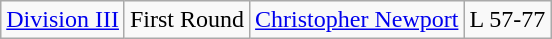<table class="wikitable">
<tr>
<td rowspan="1"><a href='#'>Division III</a></td>
<td>First Round</td>
<td><a href='#'>Christopher Newport</a></td>
<td>L 57-77</td>
</tr>
</table>
